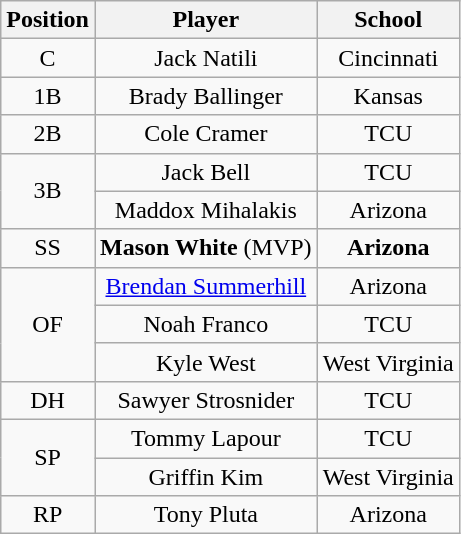<table class="wikitable" style=text-align:center>
<tr>
<th>Position</th>
<th>Player</th>
<th>School</th>
</tr>
<tr>
<td>C</td>
<td>Jack Natili</td>
<td style=>Cincinnati</td>
</tr>
<tr>
<td>1B</td>
<td>Brady Ballinger</td>
<td style=>Kansas</td>
</tr>
<tr>
<td>2B</td>
<td>Cole Cramer</td>
<td style=>TCU</td>
</tr>
<tr>
<td rowspan="2">3B</td>
<td>Jack Bell</td>
<td style=>TCU</td>
</tr>
<tr>
<td>Maddox Mihalakis</td>
<td style=>Arizona</td>
</tr>
<tr>
<td>SS</td>
<td><strong>Mason White</strong> (MVP)</td>
<td style=><strong>Arizona</strong></td>
</tr>
<tr>
<td rowspan="3">OF</td>
<td><a href='#'>Brendan Summerhill</a></td>
<td style=>Arizona</td>
</tr>
<tr>
<td>Noah Franco</td>
<td style=>TCU</td>
</tr>
<tr>
<td>Kyle West</td>
<td style=>West Virginia</td>
</tr>
<tr>
<td>DH</td>
<td>Sawyer Strosnider</td>
<td style=>TCU</td>
</tr>
<tr>
<td rowspan="2">SP</td>
<td>Tommy Lapour</td>
<td style=>TCU</td>
</tr>
<tr>
<td>Griffin Kim</td>
<td style=>West Virginia</td>
</tr>
<tr>
<td>RP</td>
<td>Tony Pluta</td>
<td style=>Arizona</td>
</tr>
</table>
